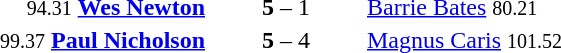<table style="text-align:center">
<tr>
<th width=223></th>
<th width=100></th>
<th width=223></th>
</tr>
<tr>
<td align=right><small><span>94.31</span></small> <strong><a href='#'>Wes Newton</a></strong> </td>
<td><strong>5</strong> – 1</td>
<td align=left> <a href='#'>Barrie Bates</a> <small><span>80.21</span></small></td>
</tr>
<tr>
<td align=right><small><span>99.37</span></small> <strong><a href='#'>Paul Nicholson</a></strong> </td>
<td><strong>5</strong> – 4</td>
<td align=left> <a href='#'>Magnus Caris</a> <small><span>101.52</span></small></td>
</tr>
</table>
